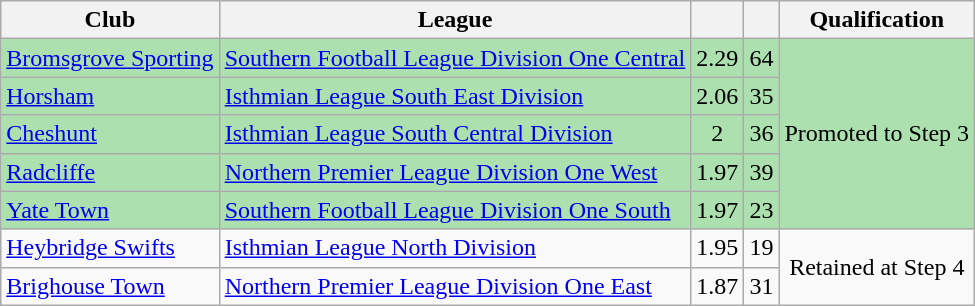<table class="wikitable" style="text-align:center">
<tr>
<th>Club</th>
<th>League</th>
<th></th>
<th></th>
<th>Qualification</th>
</tr>
<tr style="background:#ACE1AF;">
<td align="left"><a href='#'>Bromsgrove Sporting</a></td>
<td align="left"><a href='#'>Southern Football League Division One Central</a></td>
<td>2.29</td>
<td>64</td>
<td rowspan="5">Promoted to Step 3</td>
</tr>
<tr style="background:#ACE1AF;">
<td align="left"><a href='#'>Horsham</a></td>
<td align="left"><a href='#'>Isthmian League South East Division</a></td>
<td>2.06</td>
<td>35</td>
</tr>
<tr style="background:#ACE1AF;">
<td align="left"><a href='#'>Cheshunt</a></td>
<td align="left"><a href='#'>Isthmian League South Central Division</a></td>
<td>2</td>
<td>36</td>
</tr>
<tr style="background:#ACE1AF;">
<td align="left"><a href='#'>Radcliffe</a></td>
<td align="left"><a href='#'>Northern Premier League Division One West</a></td>
<td>1.97</td>
<td>39</td>
</tr>
<tr style="background:#ACE1AF;">
<td align="left"><a href='#'>Yate Town</a></td>
<td align="left"><a href='#'>Southern Football League Division One South</a></td>
<td>1.97</td>
<td>23</td>
</tr>
<tr>
<td align="left"><a href='#'>Heybridge Swifts</a></td>
<td align="left"><a href='#'>Isthmian League North Division</a></td>
<td>1.95</td>
<td>19</td>
<td rowspan="2">Retained at Step 4</td>
</tr>
<tr>
<td align="left"><a href='#'>Brighouse Town</a></td>
<td align="left"><a href='#'>Northern Premier League Division One East</a></td>
<td>1.87</td>
<td>31</td>
</tr>
</table>
